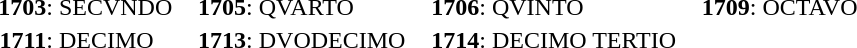<table style="margin:0.2em auto">
<tr>
<td width="9%" align="right"><strong>1703</strong>:</td>
<td align="left">SECVNDO</td>
<td width="9%" align="right"><strong>1705</strong>:</td>
<td align="left">QVARTO</td>
<td width="9%" align="right"><strong>1706</strong>:</td>
<td align="left">QVINTO</td>
<td width="9%" align="right"><strong>1709</strong>:</td>
<td align="left">OCTAVO</td>
</tr>
<tr>
<td align="right"><strong>1711</strong>:</td>
<td align="left">DECIMO</td>
<td align="right"><strong>1713</strong>:</td>
<td align="left">DVODECIMO</td>
<td align="right"><strong>1714</strong>:</td>
<td align="left">DECIMO TERTIO</td>
</tr>
</table>
